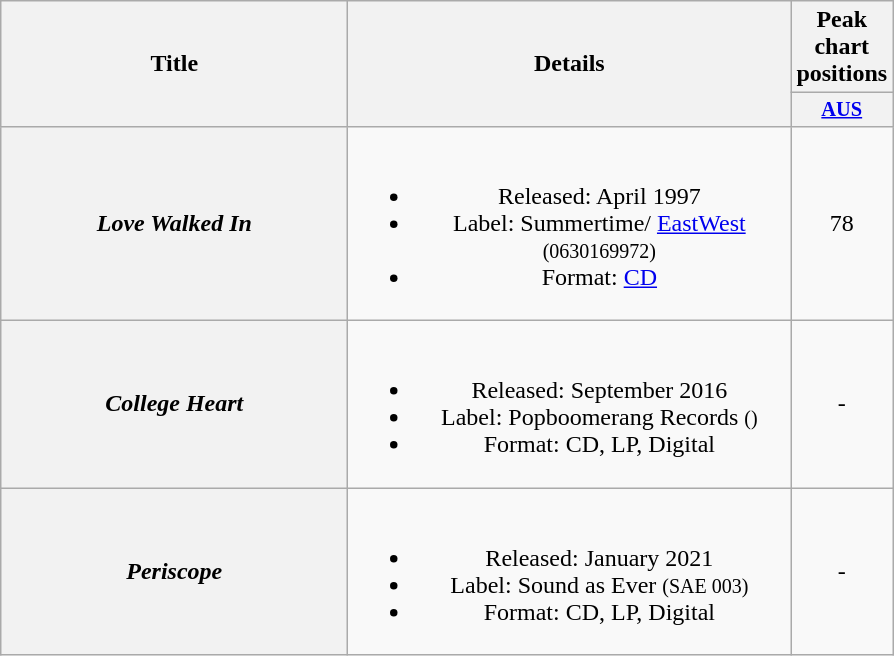<table class="wikitable plainrowheaders" style="text-align:center;" border="1">
<tr>
<th scope="col" rowspan="2" style="width:14em;">Title</th>
<th scope="col" rowspan="2" style="width:18em;">Details</th>
<th scope="col" colspan="1">Peak chart positions</th>
</tr>
<tr>
<th scope="col" style="width:3em;font-size:85%;"><a href='#'>AUS</a><br></th>
</tr>
<tr>
<th scope="row"><em>Love Walked In</em></th>
<td><br><ul><li>Released: April 1997</li><li>Label: Summertime/ <a href='#'>EastWest</a> <small>(0630169972)</small></li><li>Format: <a href='#'>CD</a></li></ul></td>
<td align="center">78</td>
</tr>
<tr>
<th scope="row"><em>College Heart</em></th>
<td><br><ul><li>Released: September 2016</li><li>Label: Popboomerang Records <small>()</small></li><li>Format: CD, LP, Digital</li></ul></td>
<td align="center">-</td>
</tr>
<tr>
<th scope="row"><em>Periscope</em></th>
<td><br><ul><li>Released: January 2021</li><li>Label: Sound as Ever <small>(SAE 003)</small></li><li>Format: CD, LP, Digital</li></ul></td>
<td align="center">-</td>
</tr>
</table>
